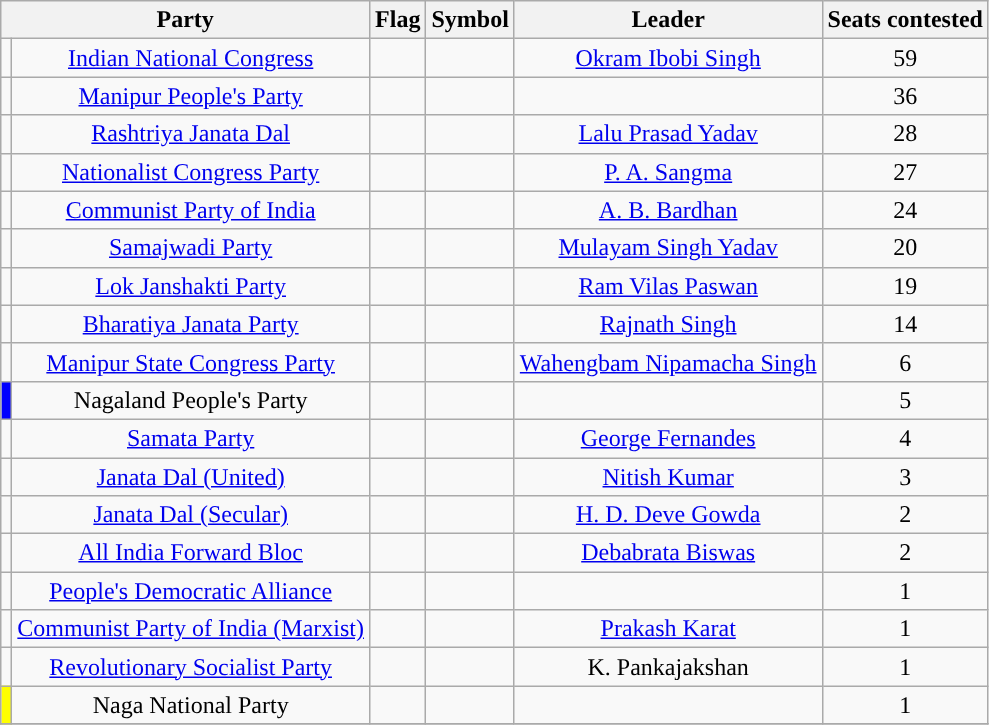<table class="wikitable" style="text-align:center;">
<tr>
<th colspan="2">Party</th>
<th>Flag</th>
<th>Symbol</th>
<th>Leader</th>
<th>Seats contested</th>
</tr>
<tr>
<td></td>
<td><a href='#'>Indian National Congress</a></td>
<td></td>
<td></td>
<td><a href='#'>Okram Ibobi Singh</a></td>
<td>59</td>
</tr>
<tr>
<td></td>
<td><a href='#'>Manipur People's Party</a></td>
<td></td>
<td></td>
<td></td>
<td>36</td>
</tr>
<tr>
<td></td>
<td><a href='#'>Rashtriya Janata Dal</a></td>
<td></td>
<td></td>
<td><a href='#'>Lalu Prasad Yadav</a></td>
<td>28</td>
</tr>
<tr>
<td></td>
<td><a href='#'>Nationalist Congress Party</a></td>
<td></td>
<td></td>
<td><a href='#'>P. A. Sangma</a></td>
<td>27</td>
</tr>
<tr>
<td></td>
<td><a href='#'>Communist Party of India</a></td>
<td></td>
<td></td>
<td><a href='#'>A. B. Bardhan</a></td>
<td>24</td>
</tr>
<tr>
<td></td>
<td><a href='#'>Samajwadi Party</a></td>
<td></td>
<td></td>
<td><a href='#'>Mulayam Singh Yadav</a></td>
<td>20</td>
</tr>
<tr>
<td></td>
<td><a href='#'>Lok Janshakti Party</a></td>
<td></td>
<td></td>
<td><a href='#'>Ram Vilas Paswan</a></td>
<td>19</td>
</tr>
<tr>
<td></td>
<td><a href='#'>Bharatiya Janata Party</a></td>
<td></td>
<td></td>
<td><a href='#'>Rajnath Singh</a></td>
<td>14</td>
</tr>
<tr>
<td></td>
<td><a href='#'>Manipur State Congress Party</a></td>
<td></td>
<td></td>
<td><a href='#'>Wahengbam Nipamacha Singh</a></td>
<td>6</td>
</tr>
<tr>
<td style="background-color: blue;"></td>
<td>Nagaland People's Party</td>
<td></td>
<td></td>
<td></td>
<td>5</td>
</tr>
<tr>
<td></td>
<td><a href='#'>Samata Party</a></td>
<td></td>
<td></td>
<td><a href='#'>George Fernandes</a></td>
<td>4</td>
</tr>
<tr>
<td></td>
<td><a href='#'>Janata Dal (United)</a></td>
<td></td>
<td></td>
<td><a href='#'>Nitish Kumar</a></td>
<td>3</td>
</tr>
<tr>
<td></td>
<td><a href='#'>Janata Dal (Secular)</a></td>
<td></td>
<td></td>
<td><a href='#'>H. D. Deve Gowda</a></td>
<td>2</td>
</tr>
<tr>
<td></td>
<td><a href='#'>All India Forward Bloc</a></td>
<td></td>
<td></td>
<td><a href='#'>Debabrata Biswas</a></td>
<td>2</td>
</tr>
<tr>
<td></td>
<td><a href='#'>People's Democratic Alliance</a></td>
<td></td>
<td></td>
<td></td>
<td>1</td>
</tr>
<tr>
<td></td>
<td><a href='#'>Communist Party of India (Marxist)</a></td>
<td></td>
<td></td>
<td><a href='#'>Prakash Karat</a></td>
<td>1</td>
</tr>
<tr>
<td></td>
<td><a href='#'>Revolutionary Socialist Party</a></td>
<td></td>
<td></td>
<td>K. Pankajakshan</td>
<td>1</td>
</tr>
<tr>
<td style="background-color: yellow;"></td>
<td>Naga National Party</td>
<td></td>
<td></td>
<td></td>
<td>1</td>
</tr>
<tr>
</tr>
</table>
